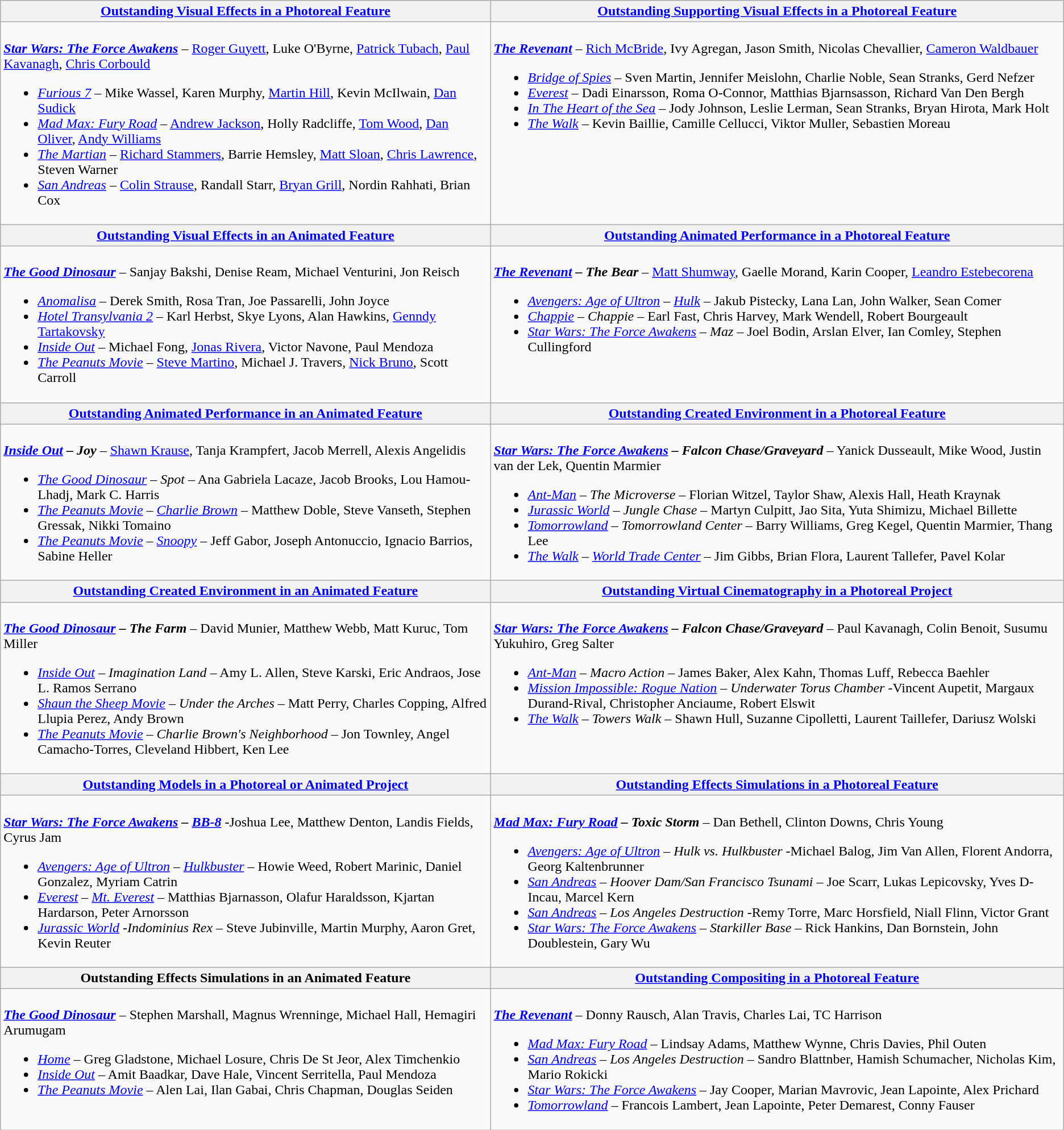<table class=wikitable style="width=100%">
<tr>
<th style="width=50%"><strong><a href='#'>Outstanding Visual Effects in a Photoreal Feature</a></strong></th>
<th style="width=50%"><strong><a href='#'>Outstanding Supporting Visual Effects in a Photoreal Feature</a></strong></th>
</tr>
<tr>
<td valign="top"><br><strong><em><a href='#'>Star Wars: The Force Awakens</a></em></strong> – <a href='#'>Roger Guyett</a>, Luke O'Byrne, <a href='#'>Patrick Tubach</a>, <a href='#'>Paul Kavanagh</a>, <a href='#'>Chris Corbould</a><ul><li><em><a href='#'>Furious 7</a></em> – Mike Wassel, Karen Murphy, <a href='#'>Martin Hill</a>, Kevin McIlwain, <a href='#'>Dan Sudick</a></li><li><em><a href='#'>Mad Max: Fury Road</a></em> – <a href='#'>Andrew Jackson</a>, Holly Radcliffe, <a href='#'>Tom Wood</a>, <a href='#'>Dan Oliver</a>, <a href='#'>Andy Williams</a></li><li><em><a href='#'>The Martian</a></em> – <a href='#'>Richard Stammers</a>, Barrie Hemsley, <a href='#'>Matt Sloan</a>, <a href='#'>Chris Lawrence</a>, Steven Warner</li><li><em><a href='#'>San Andreas</a></em> – <a href='#'>Colin Strause</a>, Randall Starr, <a href='#'>Bryan Grill</a>, Nordin Rahhati, Brian Cox</li></ul></td>
<td valign="top"><br><strong><em><a href='#'>The Revenant</a></em></strong> – <a href='#'>Rich McBride</a>, Ivy Agregan, Jason Smith, Nicolas Chevallier, <a href='#'>Cameron Waldbauer</a><ul><li><em><a href='#'>Bridge of Spies</a></em> – Sven Martin, Jennifer Meislohn, Charlie Noble, Sean Stranks, Gerd Nefzer</li><li><em><a href='#'>Everest</a></em> – Dadi Einarsson, Roma O-Connor, Matthias Bjarnsasson, Richard Van Den Bergh</li><li><em><a href='#'>In The Heart of the Sea</a></em> – Jody Johnson, Leslie Lerman, Sean Stranks, Bryan Hirota, Mark Holt</li><li><em><a href='#'>The Walk</a></em> – Kevin Baillie, Camille Cellucci, Viktor Muller, Sebastien Moreau</li></ul></td>
</tr>
<tr>
<th style="width=50%"><strong><a href='#'>Outstanding Visual Effects in an Animated Feature</a></strong></th>
<th style="width=50%"><strong><a href='#'>Outstanding Animated Performance in a Photoreal Feature</a></strong></th>
</tr>
<tr>
<td valign="top"><br><strong><em><a href='#'>The Good Dinosaur</a></em></strong> – Sanjay Bakshi, Denise Ream, Michael Venturini, Jon Reisch<ul><li><em><a href='#'>Anomalisa</a></em> – Derek Smith, Rosa Tran, Joe Passarelli, John Joyce</li><li><em><a href='#'>Hotel Transylvania 2</a></em> – Karl Herbst, Skye Lyons, Alan Hawkins, <a href='#'>Genndy Tartakovsky</a></li><li><em><a href='#'>Inside Out</a></em> – Michael Fong, <a href='#'>Jonas Rivera</a>, Victor Navone, Paul Mendoza</li><li><em><a href='#'>The Peanuts Movie</a></em> – <a href='#'>Steve Martino</a>, Michael J. Travers, <a href='#'>Nick Bruno</a>, Scott Carroll</li></ul></td>
<td valign="top"><br><strong><em><a href='#'>The Revenant</a><em> – </em>The Bear</em></strong> – <a href='#'>Matt Shumway</a>, Gaelle Morand, Karin Cooper, <a href='#'>Leandro Estebecorena</a><ul><li><em><a href='#'>Avengers: Age of Ultron</a></em> – <em><a href='#'>Hulk</a></em> – Jakub Pistecky, Lana Lan, John Walker, Sean Comer</li><li><em><a href='#'>Chappie</a></em> – <em>Chappie</em> – Earl Fast, Chris Harvey, Mark Wendell, Robert Bourgeault</li><li><em><a href='#'>Star Wars: The Force Awakens</a></em> – <em>Maz</em> – Joel Bodin, Arslan Elver, Ian Comley, Stephen Cullingford</li></ul></td>
</tr>
<tr>
<th style="width=50%"><strong><a href='#'>Outstanding Animated Performance in an Animated Feature</a></strong></th>
<th style="width=50%"><strong><a href='#'>Outstanding Created Environment in a Photoreal Feature</a></strong></th>
</tr>
<tr>
<td valign="top"><br><strong><em><a href='#'>Inside Out</a><em> – </em>Joy</em></strong> – <a href='#'>Shawn Krause</a>, Tanja Krampfert, Jacob Merrell, Alexis Angelidis<ul><li><em><a href='#'>The Good Dinosaur</a></em> – <em>Spot</em> – Ana Gabriela Lacaze, Jacob Brooks, Lou Hamou-Lhadj, Mark C. Harris</li><li><em><a href='#'>The Peanuts Movie</a></em> – <em><a href='#'>Charlie Brown</a></em> – Matthew Doble, Steve Vanseth, Stephen Gressak, Nikki Tomaino</li><li><em><a href='#'>The Peanuts Movie</a></em> – <em><a href='#'>Snoopy</a></em> – Jeff Gabor, Joseph Antonuccio, Ignacio Barrios, Sabine Heller</li></ul></td>
<td valign="top"><br><strong><em><a href='#'>Star Wars: The Force Awakens</a><em> – </em>Falcon Chase/Graveyard</em></strong> – Yanick Dusseault, Mike Wood, Justin van der Lek, Quentin Marmier<ul><li><em><a href='#'>Ant-Man</a></em> – <em>The Microverse</em> – Florian Witzel, Taylor Shaw, Alexis Hall, Heath Kraynak</li><li><em><a href='#'>Jurassic World</a></em> – <em>Jungle Chase</em> – Martyn Culpitt, Jao Sita, Yuta Shimizu, Michael Billette</li><li><em><a href='#'>Tomorrowland</a></em> – <em>Tomorrowland Center</em> – Barry Williams, Greg Kegel, Quentin Marmier, Thang Lee</li><li><em><a href='#'>The Walk</a></em> – <em><a href='#'>World Trade Center</a></em> – Jim Gibbs, Brian Flora, Laurent Tallefer, Pavel Kolar</li></ul></td>
</tr>
<tr>
<th style="width=50%"><strong><a href='#'>Outstanding Created Environment in an Animated Feature</a></strong></th>
<th style="width=50%"><strong><a href='#'>Outstanding Virtual Cinematography in a Photoreal Project</a></strong></th>
</tr>
<tr>
<td valign="top"><br><strong><em><a href='#'>The Good Dinosaur</a><em> – </em>The Farm</em></strong> – David Munier, Matthew Webb, Matt Kuruc, Tom Miller<ul><li><em><a href='#'>Inside Out</a></em> – <em>Imagination Land</em> – Amy L. Allen, Steve Karski, Eric Andraos, Jose L. Ramos Serrano</li><li><em><a href='#'>Shaun the Sheep Movie</a></em> – <em>Under the Arches</em> – Matt Perry, Charles Copping, Alfred Llupia Perez, Andy Brown</li><li><em><a href='#'>The Peanuts Movie</a></em> – <em>Charlie Brown's Neighborhood</em> – Jon Townley, Angel Camacho-Torres, Cleveland Hibbert, Ken Lee</li></ul></td>
<td valign="top"><br><strong><em><a href='#'>Star Wars: The Force Awakens</a><em> – </em>Falcon Chase/Graveyard</em></strong> – Paul Kavanagh, Colin Benoit, Susumu Yukuhiro, Greg Salter<ul><li><em><a href='#'>Ant-Man</a></em> – <em>Macro Action</em> – James Baker, Alex Kahn, Thomas Luff, Rebecca Baehler</li><li><em><a href='#'>Mission Impossible: Rogue Nation</a></em> – <em>Underwater Torus Chamber</em> -Vincent Aupetit, Margaux Durand-Rival, Christopher Anciaume, Robert Elswit</li><li><em><a href='#'>The Walk</a></em> – <em>Towers Walk</em> – Shawn Hull, Suzanne Cipolletti, Laurent Taillefer, Dariusz Wolski</li></ul></td>
</tr>
<tr>
<th style="width=50%"><strong><a href='#'>Outstanding Models in a Photoreal or Animated Project</a></strong></th>
<th style="width=50%"><strong><a href='#'>Outstanding Effects Simulations in a Photoreal Feature</a></strong></th>
</tr>
<tr>
<td valign="top"><br><strong><em><a href='#'>Star Wars: The Force Awakens</a><em> – </em><a href='#'>BB-8</a></em></strong> -Joshua Lee, Matthew Denton, Landis Fields, Cyrus Jam<ul><li><em><a href='#'>Avengers: Age of Ultron</a></em> – <em><a href='#'>Hulkbuster</a></em> – Howie Weed, Robert Marinic, Daniel Gonzalez, Myriam Catrin</li><li><em><a href='#'>Everest</a></em> – <em><a href='#'>Mt. Everest</a></em> – Matthias Bjarnasson, Olafur Haraldsson, Kjartan Hardarson, Peter Arnorsson</li><li><em><a href='#'>Jurassic World</a></em> -<em>Indominius Rex</em> – Steve Jubinville, Martin Murphy, Aaron Gret, Kevin Reuter</li></ul></td>
<td valign="top"><br><strong><em><a href='#'>Mad Max: Fury Road</a><em> – </em>Toxic Storm</em></strong> – Dan Bethell, Clinton Downs, Chris Young<ul><li><em><a href='#'>Avengers: Age of Ultron</a></em> – <em>Hulk vs. Hulkbuster</em> -Michael Balog, Jim Van Allen, Florent Andorra, Georg Kaltenbrunner</li><li><em><a href='#'>San Andreas</a></em> – <em>Hoover Dam/San Francisco Tsunami</em> – Joe Scarr, Lukas Lepicovsky, Yves D-Incau, Marcel Kern</li><li><em><a href='#'>San Andreas</a></em> – <em>Los Angeles Destruction</em> -Remy Torre, Marc Horsfield, Niall Flinn, Victor Grant</li><li><em><a href='#'>Star Wars: The Force Awakens</a></em> – <em>Starkiller Base</em> – Rick Hankins, Dan Bornstein, John Doublestein, Gary Wu</li></ul></td>
</tr>
<tr>
<th style="width=50%"><strong>Outstanding Effects Simulations in an Animated Feature</strong></th>
<th style="width=50%"><strong><a href='#'>Outstanding Compositing in a Photoreal Feature</a></strong></th>
</tr>
<tr>
<td valign="top"><br><strong><em><a href='#'>The Good Dinosaur</a></em></strong> – Stephen Marshall, Magnus Wrenninge, Michael Hall, Hemagiri Arumugam<ul><li><em><a href='#'>Home</a></em> – Greg Gladstone, Michael Losure, Chris De St Jeor, Alex Timchenkio</li><li><em><a href='#'>Inside Out</a></em> – Amit Baadkar, Dave Hale, Vincent Serritella, Paul Mendoza</li><li><em><a href='#'>The Peanuts Movie</a></em> – Alen Lai, Ilan Gabai, Chris Chapman, Douglas Seiden</li></ul></td>
<td valign="top"><br><strong><em><a href='#'>The Revenant</a></em></strong> – Donny Rausch, Alan Travis, Charles Lai, TC Harrison<ul><li><em><a href='#'>Mad Max: Fury Road</a></em> – Lindsay Adams, Matthew Wynne, Chris Davies, Phil Outen</li><li><em><a href='#'>San Andreas</a></em> – <em>Los Angeles Destruction</em> – Sandro Blattnber, Hamish Schumacher, Nicholas Kim, Mario Rokicki</li><li><em><a href='#'>Star Wars: The Force Awakens</a></em> – Jay Cooper, Marian Mavrovic, Jean Lapointe, Alex Prichard</li><li><em><a href='#'>Tomorrowland</a></em> – Francois Lambert, Jean Lapointe, Peter Demarest, Conny Fauser</li></ul></td>
</tr>
</table>
